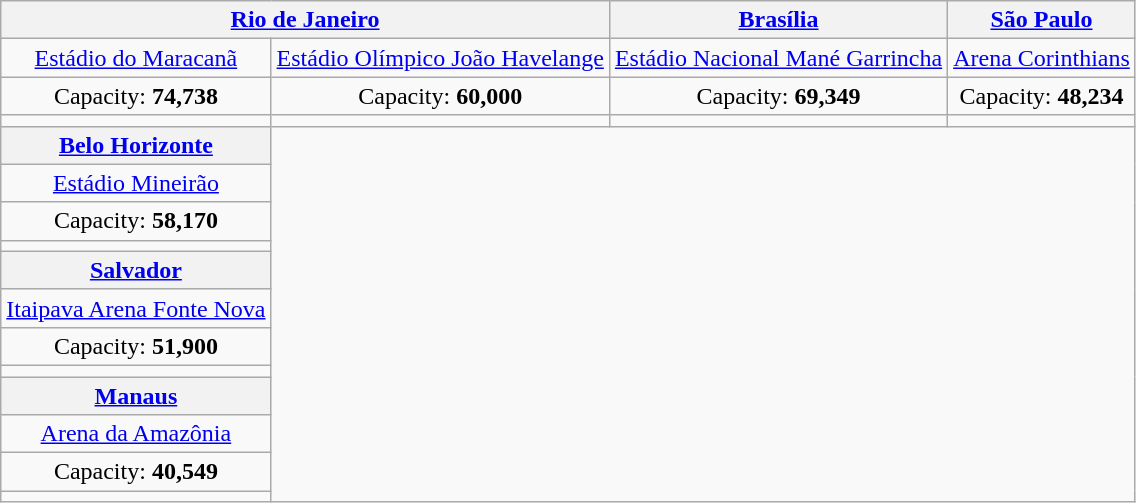<table class="wikitable" style="text-align:center">
<tr>
<th colspan=2><a href='#'>Rio de Janeiro</a></th>
<th><a href='#'>Brasília</a></th>
<th><a href='#'>São Paulo</a></th>
</tr>
<tr>
<td><a href='#'>Estádio do Maracanã</a></td>
<td><a href='#'>Estádio Olímpico João Havelange</a></td>
<td><a href='#'>Estádio Nacional Mané Garrincha</a></td>
<td><a href='#'>Arena Corinthians</a></td>
</tr>
<tr>
<td>Capacity: <strong>74,738</strong></td>
<td>Capacity: <strong>60,000</strong></td>
<td>Capacity: <strong>69,349</strong></td>
<td>Capacity: <strong>48,234</strong></td>
</tr>
<tr>
<td></td>
<td></td>
<td></td>
<td></td>
</tr>
<tr>
<th><a href='#'>Belo Horizonte</a></th>
<td rowspan=15 colspan=3></td>
</tr>
<tr>
<td><a href='#'>Estádio Mineirão</a></td>
</tr>
<tr>
<td>Capacity: <strong>58,170</strong></td>
</tr>
<tr>
<td></td>
</tr>
<tr>
<th><a href='#'>Salvador</a></th>
</tr>
<tr>
<td><a href='#'>Itaipava Arena Fonte Nova</a></td>
</tr>
<tr>
<td>Capacity: <strong>51,900</strong></td>
</tr>
<tr>
<td></td>
</tr>
<tr>
<th><a href='#'>Manaus</a></th>
</tr>
<tr>
<td><a href='#'>Arena da Amazônia</a></td>
</tr>
<tr>
<td>Capacity: <strong>40,549</strong></td>
</tr>
<tr>
<td></td>
</tr>
</table>
